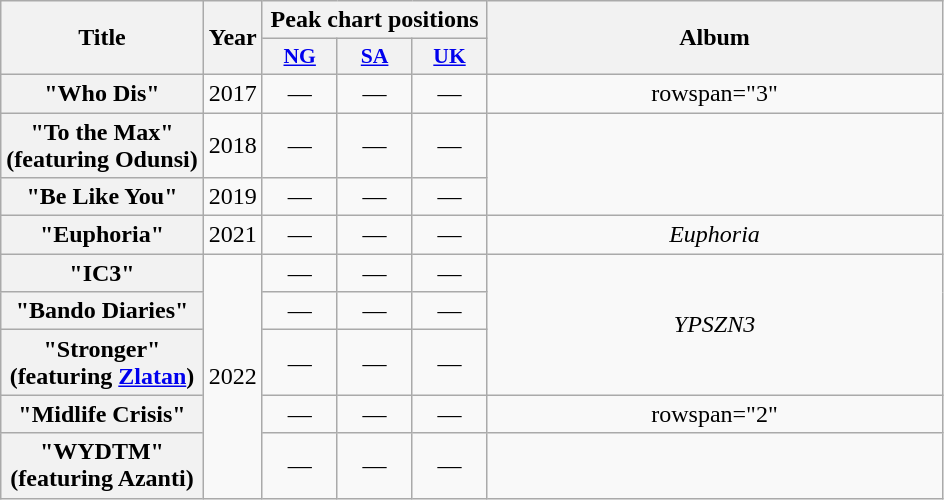<table class="wikitable plainrowheaders" style="text-align:center;" border="1">
<tr>
<th scope="col" rowspan="2">Title</th>
<th scope="col" rowspan="2" style="width:1em;">Year</th>
<th scope="col" colspan="3">Peak chart positions</th>
<th scope="col" rowspan="2" style="width:18.5em;">Album</th>
</tr>
<tr>
<th scope="col" style="width:3em;font-size:90%;"><a href='#'>NG</a><br></th>
<th scope="col" style="width:3em;font-size:90%;"><a href='#'>SA</a><br></th>
<th scope="col" style="width:3em;font-size:90%;"><a href='#'>UK</a><br></th>
</tr>
<tr>
<th scope="row">"Who Dis"</th>
<td rowspan="1">2017</td>
<td>—</td>
<td>—</td>
<td>—</td>
<td>rowspan="3" <em></em></td>
</tr>
<tr>
<th scope="row">"To the Max"<br>(featuring Odunsi)</th>
<td rowspan="1">2018</td>
<td>—</td>
<td>—</td>
<td>—</td>
</tr>
<tr>
<th scope="row">"Be Like You"</th>
<td rowspan="1">2019</td>
<td>—</td>
<td>—</td>
<td>—</td>
</tr>
<tr>
<th scope="row">"Euphoria"</th>
<td rowspan="1">2021</td>
<td>—</td>
<td>—</td>
<td>—</td>
<td rowspan="1"><em>Euphoria</em></td>
</tr>
<tr>
<th scope="row">"IC3"</th>
<td rowspan="5">2022</td>
<td>—</td>
<td>—</td>
<td>—</td>
<td rowspan="3"><em>YPSZN3</em></td>
</tr>
<tr>
<th scope="row">"Bando Diaries"</th>
<td>—</td>
<td>—</td>
<td>—</td>
</tr>
<tr>
<th scope="row">"Stronger"<br>(featuring <a href='#'>Zlatan</a>)</th>
<td>—</td>
<td>—</td>
<td>—</td>
</tr>
<tr>
<th scope="row">"Midlife Crisis"</th>
<td>—</td>
<td>—</td>
<td>—</td>
<td>rowspan="2" </td>
</tr>
<tr>
<th scope="row">"WYDTM"<br>(featuring Azanti)</th>
<td>—</td>
<td>—</td>
<td>—</td>
</tr>
</table>
